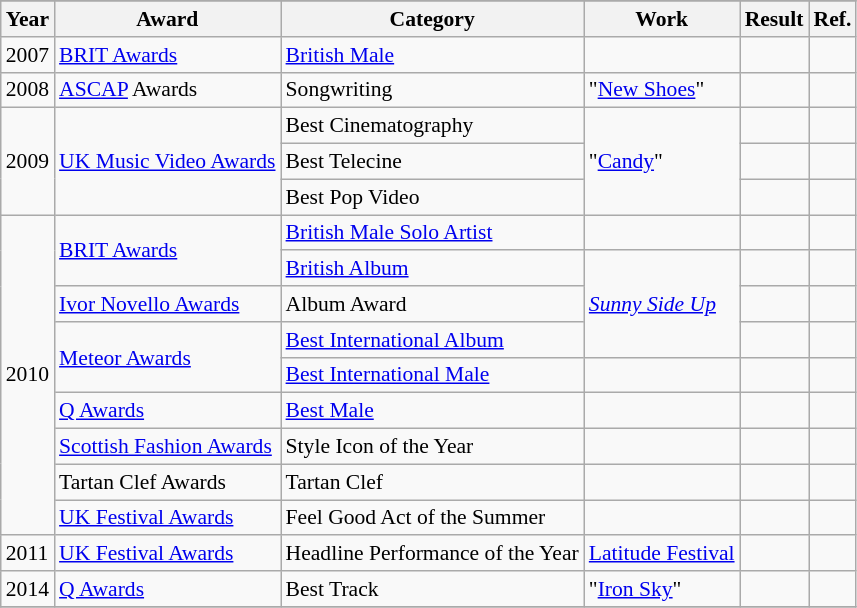<table class="wikitable sortable" style="font-size: 90%;">
<tr style="background:#B0C4DE;">
</tr>
<tr>
<th>Year</th>
<th>Award</th>
<th>Category</th>
<th>Work</th>
<th>Result</th>
<th class="unsortable">Ref.</th>
</tr>
<tr>
<td>2007</td>
<td><a href='#'>BRIT Awards</a></td>
<td><a href='#'>British Male</a></td>
<td></td>
<td></td>
<td></td>
</tr>
<tr>
<td>2008</td>
<td><a href='#'>ASCAP</a> Awards</td>
<td>Songwriting</td>
<td>"<a href='#'>New Shoes</a>"</td>
<td></td>
<td></td>
</tr>
<tr>
<td rowspan="3">2009</td>
<td rowspan="3"><a href='#'>UK Music Video Awards</a></td>
<td>Best Cinematography</td>
<td rowspan="3">"<a href='#'>Candy</a>"</td>
<td></td>
<td></td>
</tr>
<tr>
<td>Best Telecine</td>
<td></td>
<td></td>
</tr>
<tr>
<td>Best Pop Video</td>
<td></td>
<td></td>
</tr>
<tr>
<td rowspan="9">2010</td>
<td rowspan="2"><a href='#'>BRIT Awards</a></td>
<td><a href='#'>British Male Solo Artist</a></td>
<td></td>
<td></td>
<td></td>
</tr>
<tr>
<td><a href='#'>British Album</a></td>
<td rowspan="3"><em><a href='#'>Sunny Side Up</a></em></td>
<td></td>
<td></td>
</tr>
<tr>
<td><a href='#'>Ivor Novello Awards</a></td>
<td>Album Award</td>
<td></td>
<td></td>
</tr>
<tr>
<td rowspan="2"><a href='#'>Meteor Awards</a></td>
<td><a href='#'>Best International Album</a></td>
<td></td>
<td></td>
</tr>
<tr>
<td><a href='#'>Best International Male</a></td>
<td></td>
<td></td>
<td></td>
</tr>
<tr>
<td><a href='#'>Q Awards</a></td>
<td><a href='#'>Best Male</a></td>
<td></td>
<td></td>
<td></td>
</tr>
<tr>
<td><a href='#'>Scottish Fashion Awards</a></td>
<td>Style Icon of the Year</td>
<td></td>
<td></td>
<td></td>
</tr>
<tr>
<td>Tartan Clef Awards</td>
<td>Tartan Clef</td>
<td></td>
<td></td>
<td></td>
</tr>
<tr>
<td><a href='#'>UK Festival Awards</a></td>
<td>Feel Good Act of the Summer</td>
<td></td>
<td></td>
<td></td>
</tr>
<tr>
<td>2011</td>
<td><a href='#'>UK Festival Awards</a></td>
<td>Headline Performance of the Year</td>
<td><a href='#'>Latitude Festival</a></td>
<td></td>
<td></td>
</tr>
<tr>
<td>2014</td>
<td><a href='#'>Q Awards</a></td>
<td>Best Track</td>
<td>"<a href='#'>Iron Sky</a>"</td>
<td></td>
<td></td>
</tr>
<tr>
</tr>
</table>
